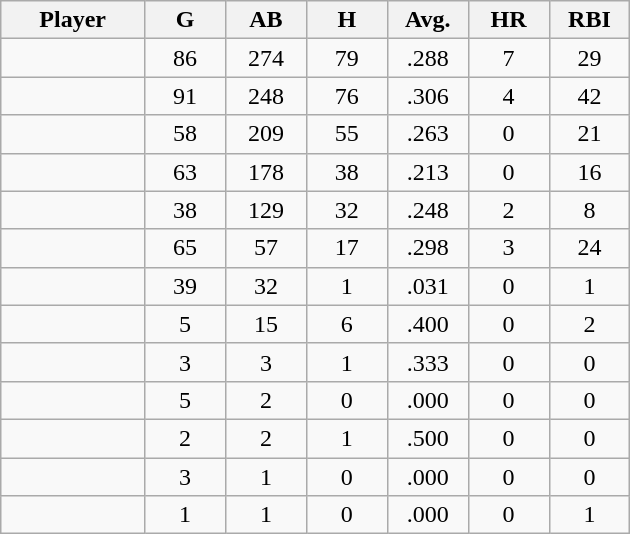<table class="wikitable sortable">
<tr>
<th bgcolor="#DDDDFF" width="16%">Player</th>
<th bgcolor="#DDDDFF" width="9%">G</th>
<th bgcolor="#DDDDFF" width="9%">AB</th>
<th bgcolor="#DDDDFF" width="9%">H</th>
<th bgcolor="#DDDDFF" width="9%">Avg.</th>
<th bgcolor="#DDDDFF" width="9%">HR</th>
<th bgcolor="#DDDDFF" width="9%">RBI</th>
</tr>
<tr align="center">
<td></td>
<td>86</td>
<td>274</td>
<td>79</td>
<td>.288</td>
<td>7</td>
<td>29</td>
</tr>
<tr align="center">
<td></td>
<td>91</td>
<td>248</td>
<td>76</td>
<td>.306</td>
<td>4</td>
<td>42</td>
</tr>
<tr align="center">
<td></td>
<td>58</td>
<td>209</td>
<td>55</td>
<td>.263</td>
<td>0</td>
<td>21</td>
</tr>
<tr align="center">
<td></td>
<td>63</td>
<td>178</td>
<td>38</td>
<td>.213</td>
<td>0</td>
<td>16</td>
</tr>
<tr align="center">
<td></td>
<td>38</td>
<td>129</td>
<td>32</td>
<td>.248</td>
<td>2</td>
<td>8</td>
</tr>
<tr align="center">
<td></td>
<td>65</td>
<td>57</td>
<td>17</td>
<td>.298</td>
<td>3</td>
<td>24</td>
</tr>
<tr align="center">
<td></td>
<td>39</td>
<td>32</td>
<td>1</td>
<td>.031</td>
<td>0</td>
<td>1</td>
</tr>
<tr align="center">
<td></td>
<td>5</td>
<td>15</td>
<td>6</td>
<td>.400</td>
<td>0</td>
<td>2</td>
</tr>
<tr align="center">
<td></td>
<td>3</td>
<td>3</td>
<td>1</td>
<td>.333</td>
<td>0</td>
<td>0</td>
</tr>
<tr align="center">
<td></td>
<td>5</td>
<td>2</td>
<td>0</td>
<td>.000</td>
<td>0</td>
<td>0</td>
</tr>
<tr align="center">
<td></td>
<td>2</td>
<td>2</td>
<td>1</td>
<td>.500</td>
<td>0</td>
<td>0</td>
</tr>
<tr align="center">
<td></td>
<td>3</td>
<td>1</td>
<td>0</td>
<td>.000</td>
<td>0</td>
<td>0</td>
</tr>
<tr align="center">
<td></td>
<td>1</td>
<td>1</td>
<td>0</td>
<td>.000</td>
<td>0</td>
<td>1</td>
</tr>
</table>
